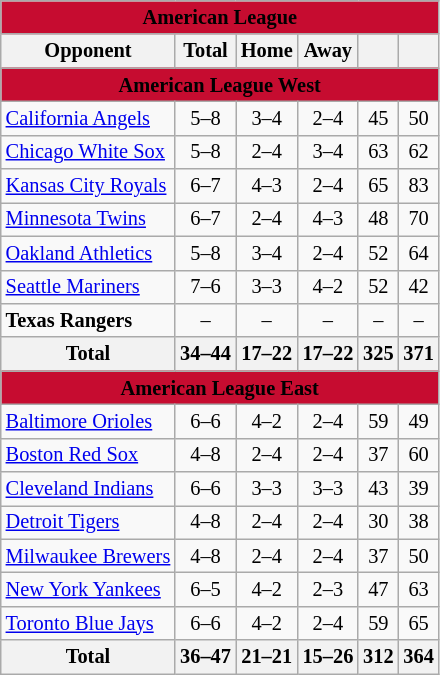<table class="wikitable" style="font-size:85%; text-align:center;">
<tr>
<td colspan="7" style="text-align:center; background:#C60C30;"><span><strong>American League</strong></span></td>
</tr>
<tr>
<th>Opponent</th>
<th>Total</th>
<th>Home</th>
<th>Away</th>
<th></th>
<th></th>
</tr>
<tr>
<td colspan="7" style="text-align:center; background:#C60C30;"><span><strong>American League West</strong></span></td>
</tr>
<tr>
<td style="text-align:left;"><a href='#'>California Angels</a></td>
<td>5–8</td>
<td>3–4</td>
<td>2–4</td>
<td>45</td>
<td>50</td>
</tr>
<tr>
<td style="text-align:left;"><a href='#'>Chicago White Sox</a></td>
<td>5–8</td>
<td>2–4</td>
<td>3–4</td>
<td>63</td>
<td>62</td>
</tr>
<tr>
<td style="text-align:left;"><a href='#'>Kansas City Royals</a></td>
<td>6–7</td>
<td>4–3</td>
<td>2–4</td>
<td>65</td>
<td>83</td>
</tr>
<tr>
<td style="text-align:left;"><a href='#'>Minnesota Twins</a></td>
<td>6–7</td>
<td>2–4</td>
<td>4–3</td>
<td>48</td>
<td>70</td>
</tr>
<tr>
<td style="text-align:left;"><a href='#'>Oakland Athletics</a></td>
<td>5–8</td>
<td>3–4</td>
<td>2–4</td>
<td>52</td>
<td>64</td>
</tr>
<tr>
<td style="text-align:left;"><a href='#'>Seattle Mariners</a></td>
<td>7–6</td>
<td>3–3</td>
<td>4–2</td>
<td>52</td>
<td>42</td>
</tr>
<tr>
<td style="text-align:left;"><strong>Texas Rangers</strong></td>
<td>–</td>
<td>–</td>
<td>–</td>
<td>–</td>
<td>–</td>
</tr>
<tr>
<th>Total</th>
<th>34–44</th>
<th>17–22</th>
<th>17–22</th>
<th>325</th>
<th>371</th>
</tr>
<tr>
<td colspan="7" style="text-align:center; background:#C60C30;"><span><strong>American League East</strong></span></td>
</tr>
<tr>
<td style="text-align:left;"><a href='#'>Baltimore Orioles</a></td>
<td>6–6</td>
<td>4–2</td>
<td>2–4</td>
<td>59</td>
<td>49</td>
</tr>
<tr>
<td style="text-align:left;"><a href='#'>Boston Red Sox</a></td>
<td>4–8</td>
<td>2–4</td>
<td>2–4</td>
<td>37</td>
<td>60</td>
</tr>
<tr>
<td style="text-align:left;"><a href='#'>Cleveland Indians</a></td>
<td>6–6</td>
<td>3–3</td>
<td>3–3</td>
<td>43</td>
<td>39</td>
</tr>
<tr>
<td style="text-align:left;"><a href='#'>Detroit Tigers</a></td>
<td>4–8</td>
<td>2–4</td>
<td>2–4</td>
<td>30</td>
<td>38</td>
</tr>
<tr>
<td style="text-align:left;"><a href='#'>Milwaukee Brewers</a></td>
<td>4–8</td>
<td>2–4</td>
<td>2–4</td>
<td>37</td>
<td>50</td>
</tr>
<tr>
<td style="text-align:left;"><a href='#'>New York Yankees</a></td>
<td>6–5</td>
<td>4–2</td>
<td>2–3</td>
<td>47</td>
<td>63</td>
</tr>
<tr>
<td style="text-align:left;"><a href='#'>Toronto Blue Jays</a></td>
<td>6–6</td>
<td>4–2</td>
<td>2–4</td>
<td>59</td>
<td>65</td>
</tr>
<tr>
<th>Total</th>
<th>36–47</th>
<th>21–21</th>
<th>15–26</th>
<th>312</th>
<th>364</th>
</tr>
</table>
